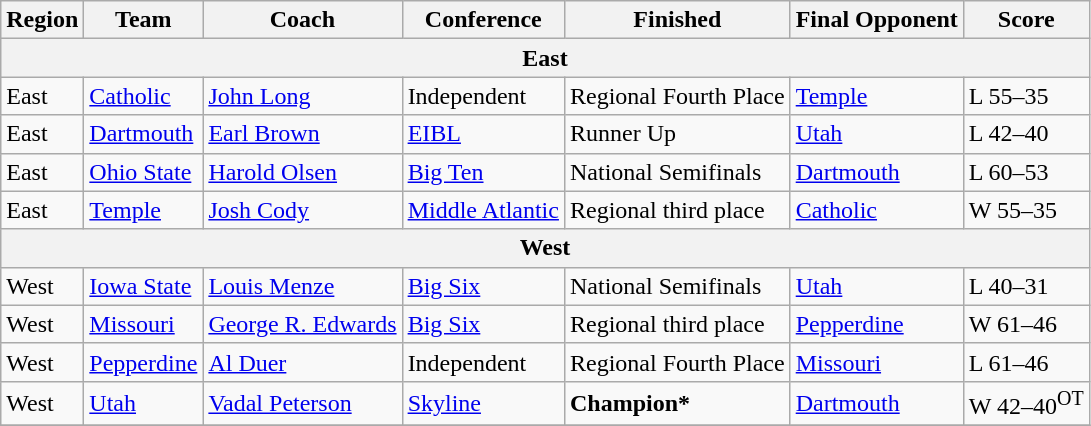<table class=wikitable>
<tr>
<th>Region</th>
<th>Team</th>
<th>Coach</th>
<th>Conference</th>
<th>Finished</th>
<th>Final Opponent</th>
<th>Score</th>
</tr>
<tr>
<th colspan=7>East</th>
</tr>
<tr>
<td>East</td>
<td><a href='#'>Catholic</a></td>
<td><a href='#'>John Long</a></td>
<td>Independent</td>
<td>Regional Fourth Place</td>
<td><a href='#'>Temple</a></td>
<td>L 55–35</td>
</tr>
<tr>
<td>East</td>
<td><a href='#'>Dartmouth</a></td>
<td><a href='#'>Earl Brown</a></td>
<td><a href='#'>EIBL</a></td>
<td>Runner Up</td>
<td><a href='#'>Utah</a></td>
<td>L 42–40</td>
</tr>
<tr>
<td>East</td>
<td><a href='#'>Ohio State</a></td>
<td><a href='#'>Harold Olsen</a></td>
<td><a href='#'>Big Ten</a></td>
<td>National Semifinals</td>
<td><a href='#'>Dartmouth</a></td>
<td>L 60–53</td>
</tr>
<tr>
<td>East</td>
<td><a href='#'>Temple</a></td>
<td><a href='#'>Josh Cody</a></td>
<td><a href='#'>Middle Atlantic</a></td>
<td>Regional third place</td>
<td><a href='#'>Catholic</a></td>
<td>W 55–35</td>
</tr>
<tr>
<th colspan=7>West</th>
</tr>
<tr>
<td>West</td>
<td><a href='#'>Iowa State</a></td>
<td><a href='#'>Louis Menze</a></td>
<td><a href='#'>Big Six</a></td>
<td>National Semifinals</td>
<td><a href='#'>Utah</a></td>
<td>L 40–31</td>
</tr>
<tr>
<td>West</td>
<td><a href='#'>Missouri</a></td>
<td><a href='#'>George R. Edwards</a></td>
<td><a href='#'>Big Six</a></td>
<td>Regional third place</td>
<td><a href='#'>Pepperdine</a></td>
<td>W 61–46</td>
</tr>
<tr>
<td>West</td>
<td><a href='#'>Pepperdine</a></td>
<td><a href='#'>Al Duer</a></td>
<td>Independent</td>
<td>Regional Fourth Place</td>
<td><a href='#'>Missouri</a></td>
<td>L 61–46</td>
</tr>
<tr>
<td>West</td>
<td><a href='#'>Utah</a></td>
<td><a href='#'>Vadal Peterson</a></td>
<td><a href='#'>Skyline</a></td>
<td><strong>Champion*</strong></td>
<td><a href='#'>Dartmouth</a></td>
<td>W 42–40<sup>OT</sup></td>
</tr>
<tr>
</tr>
</table>
